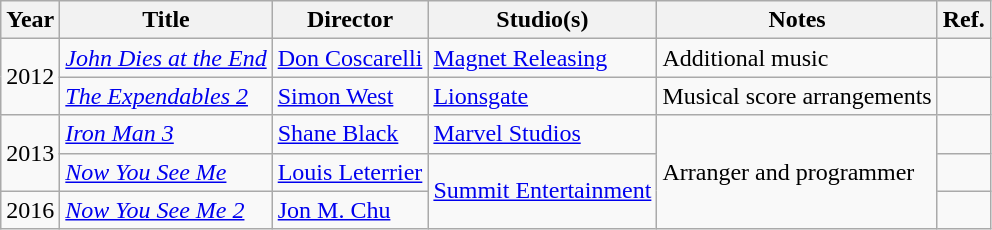<table class="wikitable plainrowheaders">
<tr>
<th>Year</th>
<th>Title</th>
<th>Director</th>
<th>Studio(s)</th>
<th>Notes</th>
<th>Ref.</th>
</tr>
<tr>
<td rowspan=2>2012</td>
<td><em><a href='#'>John Dies at the End</a></em></td>
<td><a href='#'>Don Coscarelli</a></td>
<td><a href='#'>Magnet Releasing</a></td>
<td>Additional music</td>
<td></td>
</tr>
<tr>
<td><em><a href='#'>The Expendables 2</a></em></td>
<td><a href='#'>Simon West</a></td>
<td><a href='#'>Lionsgate</a></td>
<td>Musical score arrangements</td>
<td></td>
</tr>
<tr>
<td rowspan=2>2013</td>
<td><em><a href='#'>Iron Man 3</a></em></td>
<td><a href='#'>Shane Black</a></td>
<td><a href='#'>Marvel Studios</a></td>
<td rowspan=3>Arranger and programmer</td>
<td></td>
</tr>
<tr>
<td><em><a href='#'>Now You See Me</a></em></td>
<td><a href='#'>Louis Leterrier</a></td>
<td rowspan=2><a href='#'>Summit Entertainment</a></td>
<td></td>
</tr>
<tr>
<td>2016</td>
<td><em><a href='#'>Now You See Me 2</a></em></td>
<td><a href='#'>Jon M. Chu</a></td>
<td></td>
</tr>
</table>
